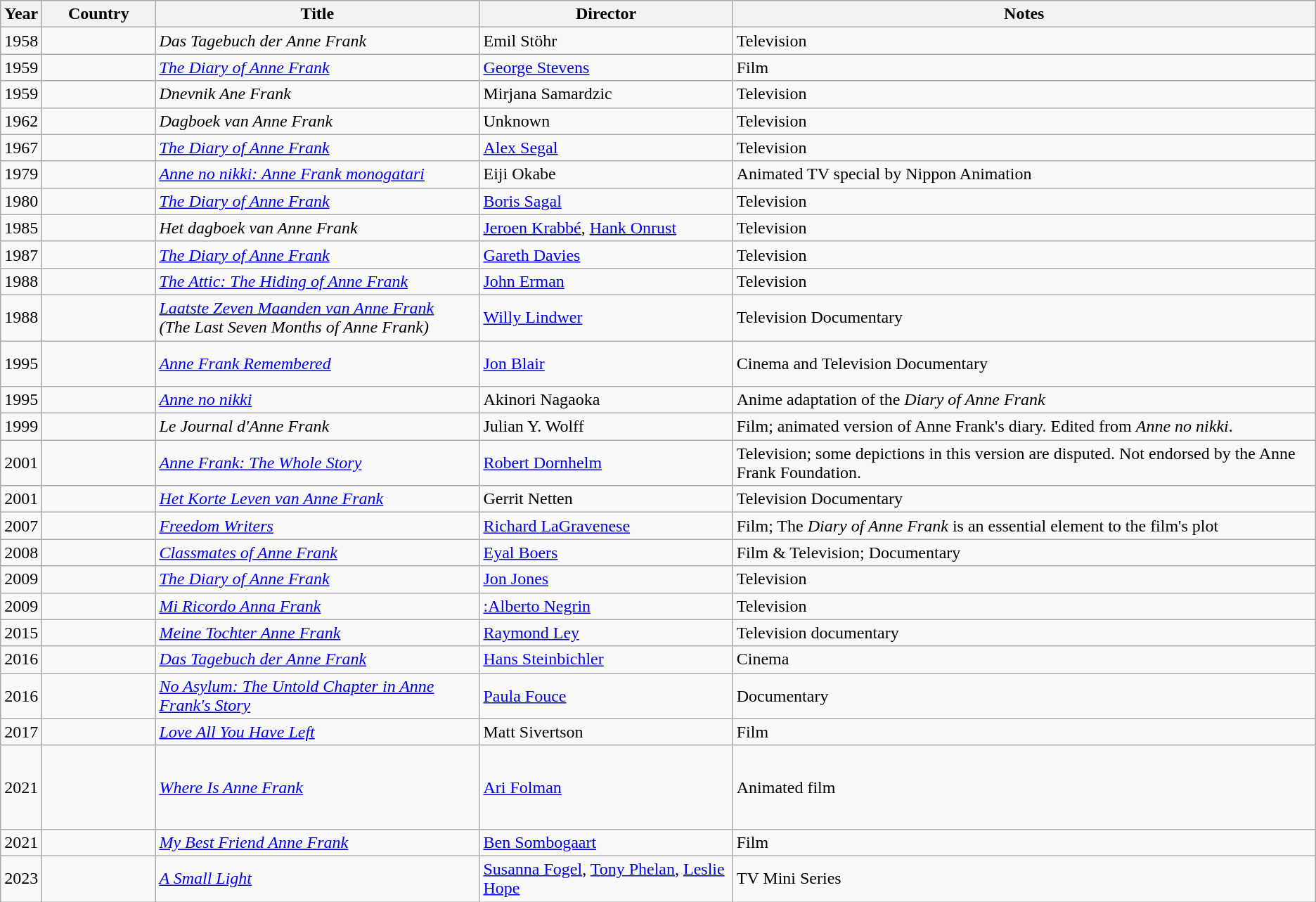<table class="wikitable sortable">
<tr>
<th>Year</th>
<th width=100>Country</th>
<th width=300>Title</th>
<th>Director</th>
<th>Notes</th>
</tr>
<tr>
<td>1958</td>
<td></td>
<td><em>Das Tagebuch der Anne Frank</em></td>
<td>Emil Stöhr</td>
<td>Television</td>
</tr>
<tr>
<td>1959</td>
<td></td>
<td><em><a href='#'>The Diary of Anne Frank</a></em></td>
<td><a href='#'>George Stevens</a></td>
<td>Film</td>
</tr>
<tr>
<td>1959</td>
<td></td>
<td><em>Dnevnik Ane Frank</em></td>
<td>Mirjana Samardzic</td>
<td>Television</td>
</tr>
<tr>
<td>1962</td>
<td></td>
<td><em>Dagboek van Anne Frank</em></td>
<td>Unknown</td>
<td>Television</td>
</tr>
<tr>
<td>1967</td>
<td></td>
<td><em><a href='#'>The Diary of Anne Frank</a></em></td>
<td><a href='#'>Alex Segal</a></td>
<td>Television</td>
</tr>
<tr>
<td>1979</td>
<td></td>
<td><em><a href='#'>Anne no nikki: Anne Frank monogatari</a></em></td>
<td>Eiji Okabe</td>
<td>Animated TV special by Nippon Animation</td>
</tr>
<tr>
<td>1980</td>
<td></td>
<td><em><a href='#'>The Diary of Anne Frank</a></em></td>
<td><a href='#'>Boris Sagal</a></td>
<td>Television</td>
</tr>
<tr>
<td>1985</td>
<td></td>
<td><em>Het dagboek van Anne Frank</em></td>
<td><a href='#'>Jeroen Krabbé</a>, <a href='#'>Hank Onrust</a></td>
<td>Television</td>
</tr>
<tr>
<td>1987</td>
<td></td>
<td><em><a href='#'>The Diary of Anne Frank</a></em></td>
<td><a href='#'>Gareth Davies</a></td>
<td>Television</td>
</tr>
<tr>
<td>1988</td>
<td></td>
<td><em><a href='#'>The Attic: The Hiding of Anne Frank</a></em></td>
<td><a href='#'>John Erman</a></td>
<td>Television</td>
</tr>
<tr>
<td>1988</td>
<td></td>
<td><em><a href='#'>Laatste Zeven Maanden van Anne Frank</a></em> <br><em>(The Last Seven Months of Anne Frank)</em></td>
<td><a href='#'>Willy Lindwer</a></td>
<td>Television Documentary</td>
</tr>
<tr>
<td>1995</td>
<td><br><br></td>
<td><em><a href='#'>Anne Frank Remembered</a></em></td>
<td><a href='#'>Jon Blair</a></td>
<td>Cinema and Television Documentary</td>
</tr>
<tr>
<td>1995</td>
<td></td>
<td><em><a href='#'>Anne no nikki</a></em></td>
<td>Akinori Nagaoka</td>
<td>Anime adaptation of the <em>Diary of Anne Frank</em></td>
</tr>
<tr>
<td>1999</td>
<td></td>
<td><em>Le Journal d'Anne Frank</em></td>
<td>Julian Y. Wolff</td>
<td>Film; animated version of Anne Frank's diary. Edited from <em>Anne no nikki</em>.</td>
</tr>
<tr>
<td>2001</td>
<td><br></td>
<td><em><a href='#'>Anne Frank: The Whole Story</a></em></td>
<td><a href='#'>Robert Dornhelm</a></td>
<td>Television; some depictions in this version are disputed. Not endorsed by the Anne Frank Foundation.</td>
</tr>
<tr>
<td>2001</td>
<td></td>
<td><em><a href='#'>Het Korte Leven van Anne Frank</a></em></td>
<td>Gerrit Netten</td>
<td>Television Documentary</td>
</tr>
<tr>
<td>2007</td>
<td></td>
<td><em><a href='#'>Freedom Writers</a></em></td>
<td><a href='#'>Richard LaGravenese</a></td>
<td>Film; The <em>Diary of Anne Frank</em> is an essential element to the film's plot</td>
</tr>
<tr>
<td>2008</td>
<td></td>
<td><em><a href='#'>Classmates of Anne Frank </a></em></td>
<td><a href='#'>Eyal Boers</a></td>
<td>Film & Television; Documentary</td>
</tr>
<tr>
<td>2009</td>
<td></td>
<td><em><a href='#'>The Diary of Anne Frank</a></em></td>
<td><a href='#'>Jon Jones</a></td>
<td>Television</td>
</tr>
<tr>
<td>2009</td>
<td></td>
<td><em><a href='#'>Mi Ricordo Anna Frank</a></em></td>
<td><a href='#'>:Alberto Negrin</a></td>
<td>Television</td>
</tr>
<tr>
<td>2015</td>
<td></td>
<td><em><a href='#'>Meine Tochter Anne Frank</a></em></td>
<td><a href='#'>Raymond Ley</a></td>
<td>Television documentary</td>
</tr>
<tr>
<td>2016</td>
<td></td>
<td><em><a href='#'>Das Tagebuch der Anne Frank</a></em></td>
<td><a href='#'>Hans Steinbichler</a></td>
<td>Cinema</td>
</tr>
<tr>
<td>2016</td>
<td></td>
<td><em><a href='#'>No Asylum: The Untold Chapter in Anne Frank's Story</a></em></td>
<td><a href='#'>Paula Fouce</a></td>
<td>Documentary</td>
</tr>
<tr>
<td>2017</td>
<td></td>
<td><em><a href='#'>Love All You Have Left</a></em></td>
<td>Matt Sivertson</td>
<td>Film</td>
</tr>
<tr>
<td>2021</td>
<td><br><br><br><br></td>
<td><em><a href='#'>Where Is Anne Frank</a></em></td>
<td><a href='#'>Ari Folman</a></td>
<td>Animated film</td>
</tr>
<tr>
<td>2021</td>
<td></td>
<td><em><a href='#'>My Best Friend Anne Frank</a></em></td>
<td><a href='#'>Ben Sombogaart</a></td>
<td>Film</td>
</tr>
<tr>
<td>2023</td>
<td></td>
<td><em><a href='#'>A Small Light</a></em></td>
<td><a href='#'>Susanna Fogel</a>, <a href='#'>Tony Phelan</a>, <a href='#'>Leslie Hope</a></td>
<td>TV Mini Series</td>
</tr>
</table>
